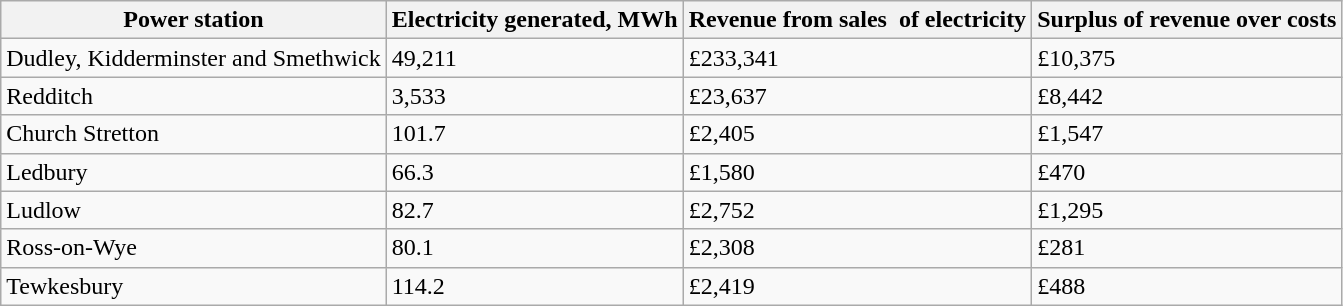<table class="wikitable">
<tr>
<th>Power station</th>
<th>Electricity generated, MWh</th>
<th>Revenue from sales  of  electricity</th>
<th>Surplus of revenue over costs</th>
</tr>
<tr>
<td>Dudley, Kidderminster and Smethwick</td>
<td>49,211</td>
<td>£233,341</td>
<td>£10,375</td>
</tr>
<tr>
<td>Redditch</td>
<td>3,533</td>
<td>£23,637</td>
<td>£8,442</td>
</tr>
<tr>
<td>Church Stretton</td>
<td>101.7</td>
<td>£2,405</td>
<td>£1,547</td>
</tr>
<tr>
<td>Ledbury</td>
<td>66.3</td>
<td>£1,580</td>
<td>£470</td>
</tr>
<tr>
<td>Ludlow</td>
<td>82.7</td>
<td>£2,752</td>
<td>£1,295</td>
</tr>
<tr>
<td>Ross-on-Wye</td>
<td>80.1</td>
<td>£2,308</td>
<td>£281</td>
</tr>
<tr>
<td>Tewkesbury</td>
<td>114.2</td>
<td>£2,419</td>
<td>£488</td>
</tr>
</table>
